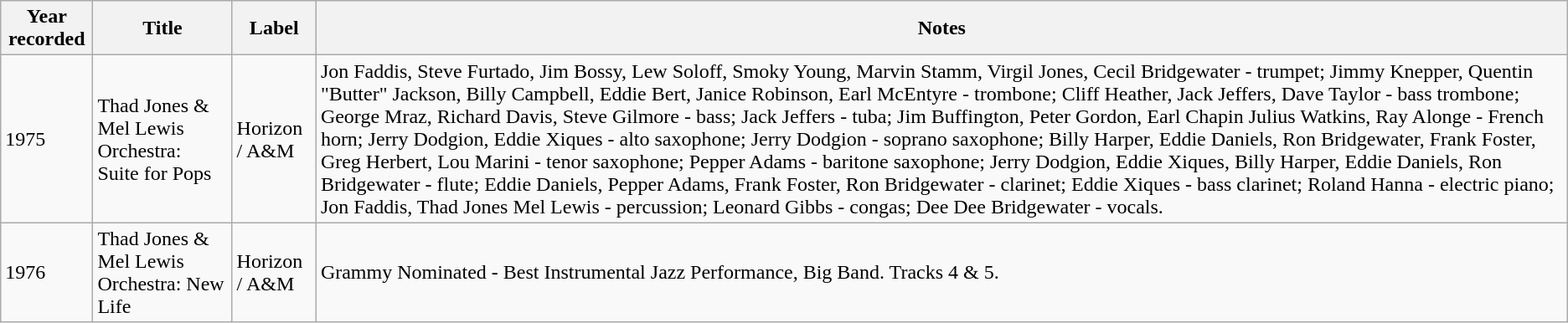<table class="wikitable sortable">
<tr>
<th style="text-align:center;">Year recorded</th>
<th>Title</th>
<th>Label</th>
<th>Notes</th>
</tr>
<tr>
<td>1975</td>
<td>Thad Jones & Mel Lewis Orchestra: Suite for Pops</td>
<td>Horizon / A&M</td>
<td>Jon Faddis, Steve Furtado, Jim Bossy, Lew Soloff, Smoky Young, Marvin Stamm, Virgil Jones, Cecil Bridgewater - trumpet; Jimmy Knepper, Quentin "Butter" Jackson, Billy Campbell, Eddie Bert, Janice Robinson, Earl McEntyre - trombone; Cliff Heather, Jack Jeffers, Dave Taylor - bass trombone; George Mraz, Richard Davis, Steve Gilmore - bass; Jack Jeffers - tuba; Jim Buffington, Peter Gordon, Earl Chapin Julius Watkins, Ray Alonge - French horn; Jerry Dodgion, Eddie Xiques - alto saxophone; Jerry Dodgion - soprano saxophone; Billy Harper, Eddie Daniels, Ron Bridgewater, Frank Foster, Greg Herbert, Lou Marini - tenor saxophone;  Pepper Adams - baritone saxophone; Jerry Dodgion, Eddie Xiques, Billy Harper, Eddie Daniels, Ron Bridgewater - flute; Eddie Daniels, Pepper Adams, Frank Foster, Ron Bridgewater - clarinet; Eddie Xiques - bass clarinet; Roland Hanna - electric piano; Jon Faddis, Thad Jones Mel Lewis - percussion; Leonard Gibbs - congas; Dee Dee Bridgewater - vocals.</td>
</tr>
<tr>
<td>1976</td>
<td>Thad Jones & Mel Lewis Orchestra: New Life</td>
<td>Horizon / A&M</td>
<td>Grammy Nominated - Best Instrumental Jazz Performance, Big Band.  Tracks 4 & 5.</td>
</tr>
</table>
